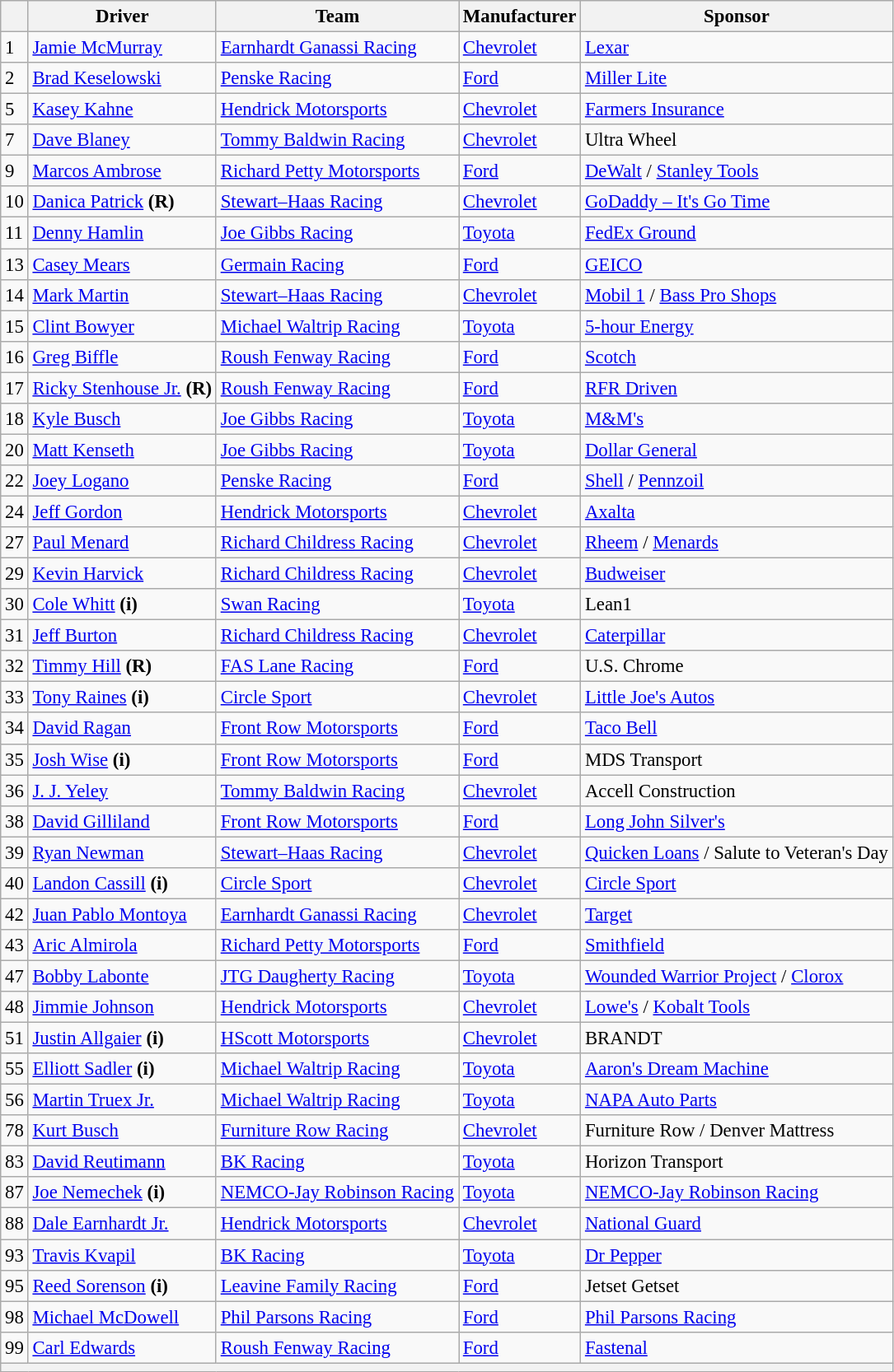<table class="wikitable" style="font-size:95%">
<tr>
<th></th>
<th>Driver</th>
<th>Team</th>
<th>Manufacturer</th>
<th>Sponsor</th>
</tr>
<tr>
<td>1</td>
<td><a href='#'>Jamie McMurray</a></td>
<td><a href='#'>Earnhardt Ganassi Racing</a></td>
<td><a href='#'>Chevrolet</a></td>
<td><a href='#'>Lexar</a></td>
</tr>
<tr>
<td>2</td>
<td><a href='#'>Brad Keselowski</a></td>
<td><a href='#'>Penske Racing</a></td>
<td><a href='#'>Ford</a></td>
<td><a href='#'>Miller Lite</a></td>
</tr>
<tr>
<td>5</td>
<td><a href='#'>Kasey Kahne</a></td>
<td><a href='#'>Hendrick Motorsports</a></td>
<td><a href='#'>Chevrolet</a></td>
<td><a href='#'>Farmers Insurance</a></td>
</tr>
<tr>
<td>7</td>
<td><a href='#'>Dave Blaney</a></td>
<td><a href='#'>Tommy Baldwin Racing</a></td>
<td><a href='#'>Chevrolet</a></td>
<td>Ultra Wheel</td>
</tr>
<tr>
<td>9</td>
<td><a href='#'>Marcos Ambrose</a></td>
<td><a href='#'>Richard Petty Motorsports</a></td>
<td><a href='#'>Ford</a></td>
<td><a href='#'>DeWalt</a> / <a href='#'>Stanley Tools</a></td>
</tr>
<tr>
<td>10</td>
<td><a href='#'>Danica Patrick</a> <strong>(R)</strong></td>
<td><a href='#'>Stewart–Haas Racing</a></td>
<td><a href='#'>Chevrolet</a></td>
<td><a href='#'>GoDaddy – It's Go Time</a></td>
</tr>
<tr>
<td>11</td>
<td><a href='#'>Denny Hamlin</a></td>
<td><a href='#'>Joe Gibbs Racing</a></td>
<td><a href='#'>Toyota</a></td>
<td><a href='#'>FedEx Ground</a></td>
</tr>
<tr>
<td>13</td>
<td><a href='#'>Casey Mears</a></td>
<td><a href='#'>Germain Racing</a></td>
<td><a href='#'>Ford</a></td>
<td><a href='#'>GEICO</a></td>
</tr>
<tr>
<td>14</td>
<td><a href='#'>Mark Martin</a></td>
<td><a href='#'>Stewart–Haas Racing</a></td>
<td><a href='#'>Chevrolet</a></td>
<td><a href='#'>Mobil 1</a> / <a href='#'>Bass Pro Shops</a></td>
</tr>
<tr>
<td>15</td>
<td><a href='#'>Clint Bowyer</a></td>
<td><a href='#'>Michael Waltrip Racing</a></td>
<td><a href='#'>Toyota</a></td>
<td><a href='#'>5-hour Energy</a></td>
</tr>
<tr>
<td>16</td>
<td><a href='#'>Greg Biffle</a></td>
<td><a href='#'>Roush Fenway Racing</a></td>
<td><a href='#'>Ford</a></td>
<td><a href='#'>Scotch</a></td>
</tr>
<tr>
<td>17</td>
<td><a href='#'>Ricky Stenhouse Jr.</a> <strong>(R)</strong></td>
<td><a href='#'>Roush Fenway Racing</a></td>
<td><a href='#'>Ford</a></td>
<td><a href='#'>RFR Driven</a></td>
</tr>
<tr>
<td>18</td>
<td><a href='#'>Kyle Busch</a></td>
<td><a href='#'>Joe Gibbs Racing</a></td>
<td><a href='#'>Toyota</a></td>
<td><a href='#'>M&M's</a></td>
</tr>
<tr>
<td>20</td>
<td><a href='#'>Matt Kenseth</a></td>
<td><a href='#'>Joe Gibbs Racing</a></td>
<td><a href='#'>Toyota</a></td>
<td><a href='#'>Dollar General</a></td>
</tr>
<tr>
<td>22</td>
<td><a href='#'>Joey Logano</a></td>
<td><a href='#'>Penske Racing</a></td>
<td><a href='#'>Ford</a></td>
<td><a href='#'>Shell</a> / <a href='#'>Pennzoil</a></td>
</tr>
<tr>
<td>24</td>
<td><a href='#'>Jeff Gordon</a></td>
<td><a href='#'>Hendrick Motorsports</a></td>
<td><a href='#'>Chevrolet</a></td>
<td><a href='#'>Axalta</a></td>
</tr>
<tr>
<td>27</td>
<td><a href='#'>Paul Menard</a></td>
<td><a href='#'>Richard Childress Racing</a></td>
<td><a href='#'>Chevrolet</a></td>
<td><a href='#'>Rheem</a> / <a href='#'>Menards</a></td>
</tr>
<tr>
<td>29</td>
<td><a href='#'>Kevin Harvick</a></td>
<td><a href='#'>Richard Childress Racing</a></td>
<td><a href='#'>Chevrolet</a></td>
<td><a href='#'>Budweiser</a></td>
</tr>
<tr>
<td>30</td>
<td><a href='#'>Cole Whitt</a> <strong>(i)</strong></td>
<td><a href='#'>Swan Racing</a></td>
<td><a href='#'>Toyota</a></td>
<td>Lean1</td>
</tr>
<tr>
<td>31</td>
<td><a href='#'>Jeff Burton</a></td>
<td><a href='#'>Richard Childress Racing</a></td>
<td><a href='#'>Chevrolet</a></td>
<td><a href='#'>Caterpillar</a></td>
</tr>
<tr>
<td>32</td>
<td><a href='#'>Timmy Hill</a> <strong>(R)</strong></td>
<td><a href='#'>FAS Lane Racing</a></td>
<td><a href='#'>Ford</a></td>
<td>U.S. Chrome</td>
</tr>
<tr>
<td>33</td>
<td><a href='#'>Tony Raines</a> <strong>(i)</strong></td>
<td><a href='#'>Circle Sport</a></td>
<td><a href='#'>Chevrolet</a></td>
<td><a href='#'>Little Joe's Autos</a></td>
</tr>
<tr>
<td>34</td>
<td><a href='#'>David Ragan</a></td>
<td><a href='#'>Front Row Motorsports</a></td>
<td><a href='#'>Ford</a></td>
<td><a href='#'>Taco Bell</a></td>
</tr>
<tr>
<td>35</td>
<td><a href='#'>Josh Wise</a> <strong>(i)</strong></td>
<td><a href='#'>Front Row Motorsports</a></td>
<td><a href='#'>Ford</a></td>
<td>MDS Transport</td>
</tr>
<tr>
<td>36</td>
<td><a href='#'>J. J. Yeley</a></td>
<td><a href='#'>Tommy Baldwin Racing</a></td>
<td><a href='#'>Chevrolet</a></td>
<td>Accell Construction</td>
</tr>
<tr>
<td>38</td>
<td><a href='#'>David Gilliland</a></td>
<td><a href='#'>Front Row Motorsports</a></td>
<td><a href='#'>Ford</a></td>
<td><a href='#'>Long John Silver's</a></td>
</tr>
<tr>
<td>39</td>
<td><a href='#'>Ryan Newman</a></td>
<td><a href='#'>Stewart–Haas Racing</a></td>
<td><a href='#'>Chevrolet</a></td>
<td><a href='#'>Quicken Loans</a> / Salute to Veteran's Day</td>
</tr>
<tr>
<td>40</td>
<td><a href='#'>Landon Cassill</a> <strong>(i)</strong></td>
<td><a href='#'>Circle Sport</a></td>
<td><a href='#'>Chevrolet</a></td>
<td><a href='#'>Circle Sport</a></td>
</tr>
<tr>
<td>42</td>
<td><a href='#'>Juan Pablo Montoya</a></td>
<td><a href='#'>Earnhardt Ganassi Racing</a></td>
<td><a href='#'>Chevrolet</a></td>
<td><a href='#'>Target</a></td>
</tr>
<tr>
<td>43</td>
<td><a href='#'>Aric Almirola</a></td>
<td><a href='#'>Richard Petty Motorsports</a></td>
<td><a href='#'>Ford</a></td>
<td><a href='#'>Smithfield</a></td>
</tr>
<tr>
<td>47</td>
<td><a href='#'>Bobby Labonte</a></td>
<td><a href='#'>JTG Daugherty Racing</a></td>
<td><a href='#'>Toyota</a></td>
<td><a href='#'>Wounded Warrior Project</a> / <a href='#'>Clorox</a></td>
</tr>
<tr>
<td>48</td>
<td><a href='#'>Jimmie Johnson</a></td>
<td><a href='#'>Hendrick Motorsports</a></td>
<td><a href='#'>Chevrolet</a></td>
<td><a href='#'>Lowe's</a> / <a href='#'>Kobalt Tools</a></td>
</tr>
<tr>
<td>51</td>
<td><a href='#'>Justin Allgaier</a> <strong>(i)</strong></td>
<td><a href='#'>HScott Motorsports</a></td>
<td><a href='#'>Chevrolet</a></td>
<td>BRANDT</td>
</tr>
<tr>
<td>55</td>
<td><a href='#'>Elliott Sadler</a> <strong>(i)</strong></td>
<td><a href='#'>Michael Waltrip Racing</a></td>
<td><a href='#'>Toyota</a></td>
<td><a href='#'>Aaron's Dream Machine</a></td>
</tr>
<tr>
<td>56</td>
<td><a href='#'>Martin Truex Jr.</a></td>
<td><a href='#'>Michael Waltrip Racing</a></td>
<td><a href='#'>Toyota</a></td>
<td><a href='#'>NAPA Auto Parts</a></td>
</tr>
<tr>
<td>78</td>
<td><a href='#'>Kurt Busch</a></td>
<td><a href='#'>Furniture Row Racing</a></td>
<td><a href='#'>Chevrolet</a></td>
<td>Furniture Row / Denver Mattress</td>
</tr>
<tr>
<td>83</td>
<td><a href='#'>David Reutimann</a></td>
<td><a href='#'>BK Racing</a></td>
<td><a href='#'>Toyota</a></td>
<td>Horizon Transport</td>
</tr>
<tr>
<td>87</td>
<td><a href='#'>Joe Nemechek</a> <strong>(i)</strong></td>
<td><a href='#'>NEMCO-Jay Robinson Racing</a></td>
<td><a href='#'>Toyota</a></td>
<td><a href='#'>NEMCO-Jay Robinson Racing</a></td>
</tr>
<tr>
<td>88</td>
<td><a href='#'>Dale Earnhardt Jr.</a></td>
<td><a href='#'>Hendrick Motorsports</a></td>
<td><a href='#'>Chevrolet</a></td>
<td><a href='#'>National Guard</a></td>
</tr>
<tr>
<td>93</td>
<td><a href='#'>Travis Kvapil</a></td>
<td><a href='#'>BK Racing</a></td>
<td><a href='#'>Toyota</a></td>
<td><a href='#'>Dr Pepper</a></td>
</tr>
<tr>
<td>95</td>
<td><a href='#'>Reed Sorenson</a> <strong>(i)</strong></td>
<td><a href='#'>Leavine Family Racing</a></td>
<td><a href='#'>Ford</a></td>
<td>Jetset Getset</td>
</tr>
<tr>
<td>98</td>
<td><a href='#'>Michael McDowell</a></td>
<td><a href='#'>Phil Parsons Racing</a></td>
<td><a href='#'>Ford</a></td>
<td><a href='#'>Phil Parsons Racing</a></td>
</tr>
<tr>
<td>99</td>
<td><a href='#'>Carl Edwards</a></td>
<td><a href='#'>Roush Fenway Racing</a></td>
<td><a href='#'>Ford</a></td>
<td><a href='#'>Fastenal</a></td>
</tr>
<tr>
<th colspan="5"></th>
</tr>
</table>
